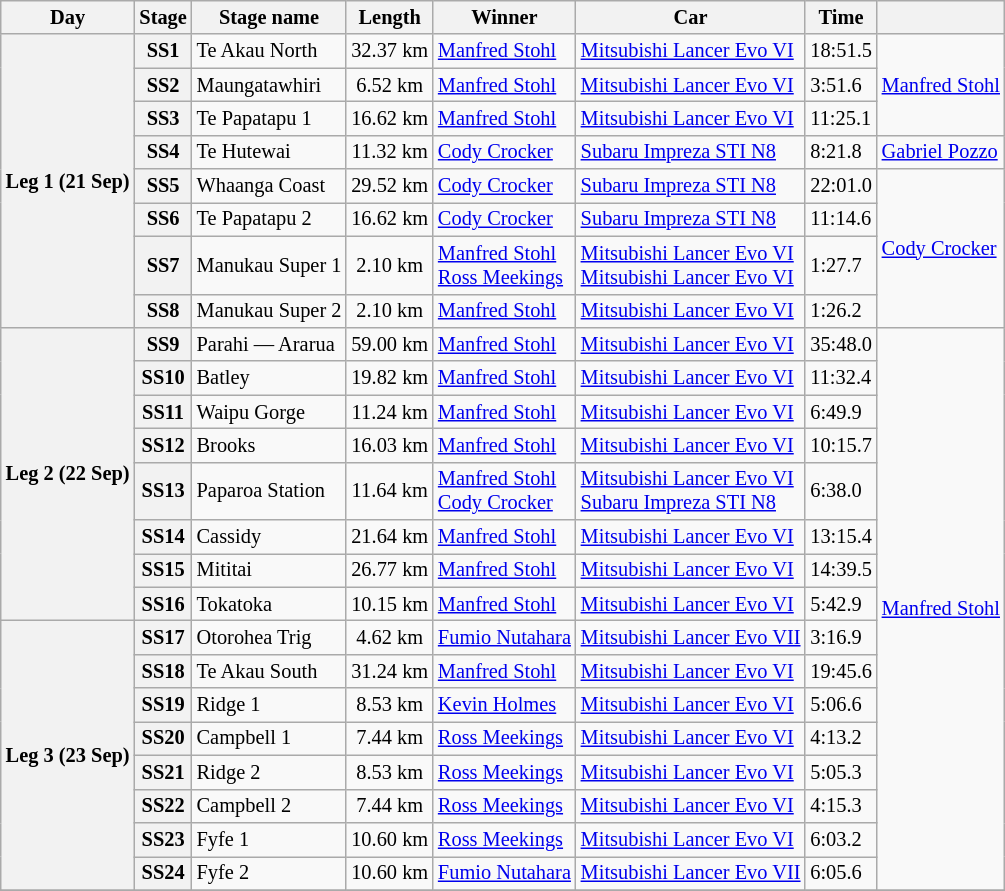<table class="wikitable" style="font-size: 85%;">
<tr>
<th>Day</th>
<th>Stage</th>
<th>Stage name</th>
<th>Length</th>
<th>Winner</th>
<th>Car</th>
<th>Time</th>
<th></th>
</tr>
<tr>
<th rowspan="8">Leg 1 (21 Sep)</th>
<th>SS1</th>
<td>Te Akau North</td>
<td align="center">32.37 km</td>
<td> <a href='#'>Manfred Stohl</a></td>
<td><a href='#'>Mitsubishi Lancer Evo VI</a></td>
<td>18:51.5</td>
<td rowspan="3"> <a href='#'>Manfred Stohl</a></td>
</tr>
<tr>
<th>SS2</th>
<td>Maungatawhiri</td>
<td align="center">6.52 km</td>
<td> <a href='#'>Manfred Stohl</a></td>
<td><a href='#'>Mitsubishi Lancer Evo VI</a></td>
<td>3:51.6</td>
</tr>
<tr>
<th>SS3</th>
<td>Te Papatapu 1</td>
<td align="center">16.62 km</td>
<td> <a href='#'>Manfred Stohl</a></td>
<td><a href='#'>Mitsubishi Lancer Evo VI</a></td>
<td>11:25.1</td>
</tr>
<tr>
<th>SS4</th>
<td>Te Hutewai</td>
<td align="center">11.32 km</td>
<td> <a href='#'>Cody Crocker</a></td>
<td><a href='#'>Subaru Impreza STI N8</a></td>
<td>8:21.8</td>
<td rowspan="1"> <a href='#'>Gabriel Pozzo</a></td>
</tr>
<tr>
<th>SS5</th>
<td>Whaanga Coast</td>
<td align="center">29.52 km</td>
<td> <a href='#'>Cody Crocker</a></td>
<td><a href='#'>Subaru Impreza STI N8</a></td>
<td>22:01.0</td>
<td rowspan="4"> <a href='#'>Cody Crocker</a></td>
</tr>
<tr>
<th>SS6</th>
<td>Te Papatapu 2</td>
<td align="center">16.62 km</td>
<td> <a href='#'>Cody Crocker</a></td>
<td><a href='#'>Subaru Impreza STI N8</a></td>
<td>11:14.6</td>
</tr>
<tr>
<th>SS7</th>
<td>Manukau Super 1</td>
<td align="center">2.10 km</td>
<td> <a href='#'>Manfred Stohl</a><br> <a href='#'>Ross Meekings</a></td>
<td><a href='#'>Mitsubishi Lancer Evo VI</a><br><a href='#'>Mitsubishi Lancer Evo VI</a></td>
<td>1:27.7</td>
</tr>
<tr>
<th>SS8</th>
<td>Manukau Super 2</td>
<td align="center">2.10 km</td>
<td> <a href='#'>Manfred Stohl</a></td>
<td><a href='#'>Mitsubishi Lancer Evo VI</a></td>
<td>1:26.2</td>
</tr>
<tr>
<th rowspan="8">Leg 2 (22 Sep)</th>
<th>SS9</th>
<td>Parahi — Ararua</td>
<td align="center">59.00 km</td>
<td> <a href='#'>Manfred Stohl</a></td>
<td><a href='#'>Mitsubishi Lancer Evo VI</a></td>
<td>35:48.0</td>
<td rowspan="16"> <a href='#'>Manfred Stohl</a></td>
</tr>
<tr>
<th>SS10</th>
<td>Batley</td>
<td align="center">19.82 km</td>
<td> <a href='#'>Manfred Stohl</a></td>
<td><a href='#'>Mitsubishi Lancer Evo VI</a></td>
<td>11:32.4</td>
</tr>
<tr>
<th>SS11</th>
<td>Waipu Gorge</td>
<td align="center">11.24 km</td>
<td> <a href='#'>Manfred Stohl</a></td>
<td><a href='#'>Mitsubishi Lancer Evo VI</a></td>
<td>6:49.9</td>
</tr>
<tr>
<th>SS12</th>
<td>Brooks</td>
<td align="center">16.03 km</td>
<td> <a href='#'>Manfred Stohl</a></td>
<td><a href='#'>Mitsubishi Lancer Evo VI</a></td>
<td>10:15.7</td>
</tr>
<tr>
<th>SS13</th>
<td>Paparoa Station</td>
<td align="center">11.64 km</td>
<td> <a href='#'>Manfred Stohl</a><br> <a href='#'>Cody Crocker</a></td>
<td><a href='#'>Mitsubishi Lancer Evo VI</a><br><a href='#'>Subaru Impreza STI N8</a></td>
<td>6:38.0</td>
</tr>
<tr>
<th>SS14</th>
<td>Cassidy</td>
<td align="center">21.64 km</td>
<td> <a href='#'>Manfred Stohl</a></td>
<td><a href='#'>Mitsubishi Lancer Evo VI</a></td>
<td>13:15.4</td>
</tr>
<tr>
<th>SS15</th>
<td>Mititai</td>
<td align="center">26.77 km</td>
<td> <a href='#'>Manfred Stohl</a></td>
<td><a href='#'>Mitsubishi Lancer Evo VI</a></td>
<td>14:39.5</td>
</tr>
<tr>
<th>SS16</th>
<td>Tokatoka</td>
<td align="center">10.15 km</td>
<td> <a href='#'>Manfred Stohl</a></td>
<td><a href='#'>Mitsubishi Lancer Evo VI</a></td>
<td>5:42.9</td>
</tr>
<tr>
<th rowspan="8">Leg 3 (23 Sep)</th>
<th>SS17</th>
<td>Otorohea Trig</td>
<td align="center">4.62 km</td>
<td> <a href='#'>Fumio Nutahara</a></td>
<td><a href='#'>Mitsubishi Lancer Evo VII</a></td>
<td>3:16.9</td>
</tr>
<tr>
<th>SS18</th>
<td>Te Akau South</td>
<td align="center">31.24 km</td>
<td> <a href='#'>Manfred Stohl</a></td>
<td><a href='#'>Mitsubishi Lancer Evo VI</a></td>
<td>19:45.6</td>
</tr>
<tr>
<th>SS19</th>
<td>Ridge 1</td>
<td align="center">8.53 km</td>
<td> <a href='#'>Kevin Holmes</a></td>
<td><a href='#'>Mitsubishi Lancer Evo VI</a></td>
<td>5:06.6</td>
</tr>
<tr>
<th>SS20</th>
<td>Campbell 1</td>
<td align="center">7.44 km</td>
<td> <a href='#'>Ross Meekings</a></td>
<td><a href='#'>Mitsubishi Lancer Evo VI</a></td>
<td>4:13.2</td>
</tr>
<tr>
<th>SS21</th>
<td>Ridge 2</td>
<td align="center">8.53 km</td>
<td> <a href='#'>Ross Meekings</a></td>
<td><a href='#'>Mitsubishi Lancer Evo VI</a></td>
<td>5:05.3</td>
</tr>
<tr>
<th>SS22</th>
<td>Campbell 2</td>
<td align="center">7.44 km</td>
<td> <a href='#'>Ross Meekings</a></td>
<td><a href='#'>Mitsubishi Lancer Evo VI</a></td>
<td>4:15.3</td>
</tr>
<tr>
<th>SS23</th>
<td>Fyfe 1</td>
<td align="center">10.60 km</td>
<td> <a href='#'>Ross Meekings</a></td>
<td><a href='#'>Mitsubishi Lancer Evo VI</a></td>
<td>6:03.2</td>
</tr>
<tr>
<th>SS24</th>
<td>Fyfe 2</td>
<td align="center">10.60 km</td>
<td> <a href='#'>Fumio Nutahara</a></td>
<td><a href='#'>Mitsubishi Lancer Evo VII</a></td>
<td>6:05.6</td>
</tr>
<tr>
</tr>
</table>
